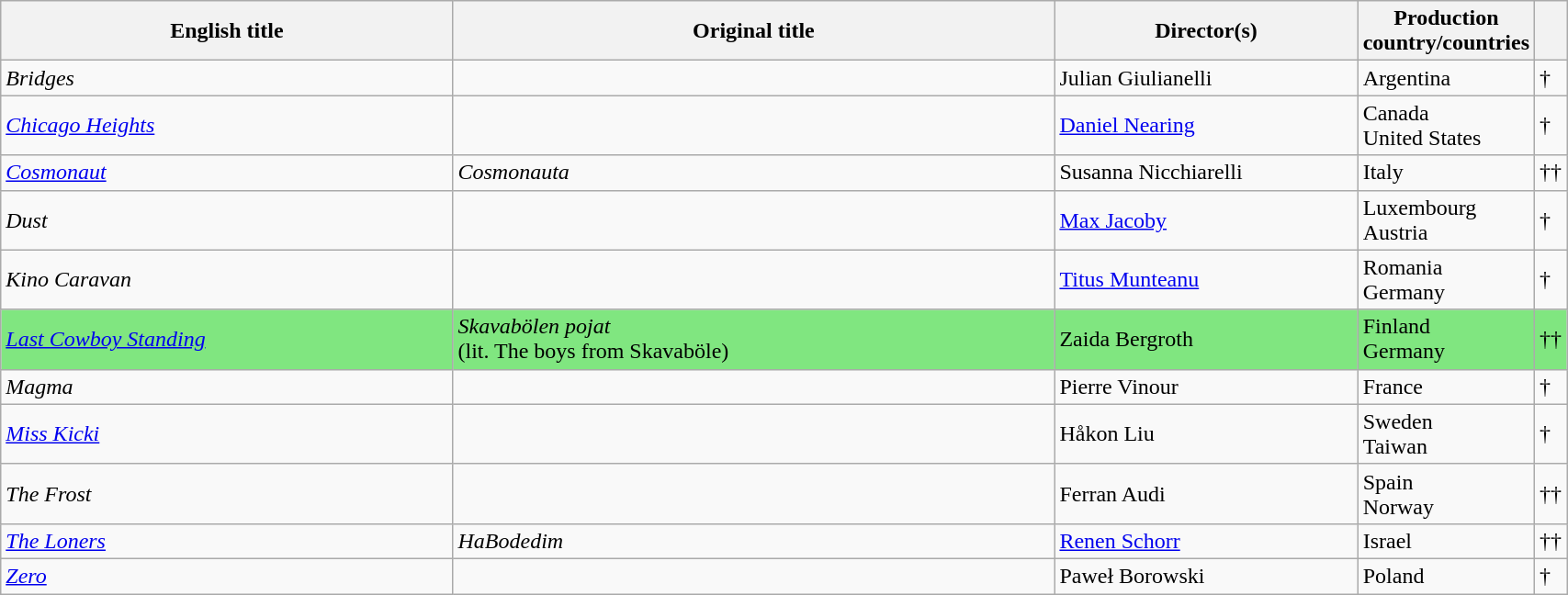<table class="sortable wikitable" width="90%" cellpadding="5">
<tr>
<th width="30%">English title</th>
<th width="40%">Original title</th>
<th width="20%">Director(s)</th>
<th width="10%">Production country/countries</th>
<th width="3%"></th>
</tr>
<tr>
<td><em>Bridges</em></td>
<td></td>
<td>Julian Giulianelli</td>
<td>Argentina</td>
<td>†</td>
</tr>
<tr>
<td><em><a href='#'>Chicago Heights</a></em></td>
<td></td>
<td><a href='#'>Daniel Nearing</a></td>
<td>Canada<br>United States</td>
<td>†</td>
</tr>
<tr>
<td><em><a href='#'>Cosmonaut</a></em></td>
<td><em>Cosmonauta</em></td>
<td>Susanna Nicchiarelli</td>
<td>Italy</td>
<td>††</td>
</tr>
<tr>
<td><em>Dust</em></td>
<td></td>
<td><a href='#'>Max Jacoby</a></td>
<td>Luxembourg<br>Austria</td>
<td>†</td>
</tr>
<tr>
<td><em>Kino Caravan</em></td>
<td></td>
<td><a href='#'>Titus Munteanu</a></td>
<td>Romania<br>Germany</td>
<td>†</td>
</tr>
<tr style="background:#80E680;">
<td><em><a href='#'>Last Cowboy Standing</a></em></td>
<td><em>Skavabölen pojat</em><br>(lit. The boys from Skavaböle)</td>
<td>Zaida Bergroth</td>
<td>Finland<br>Germany</td>
<td>††</td>
</tr>
<tr>
<td><em>Magma</em></td>
<td></td>
<td>Pierre Vinour</td>
<td>France</td>
<td>†</td>
</tr>
<tr>
<td><em><a href='#'>Miss Kicki</a></em></td>
<td></td>
<td>Håkon Liu</td>
<td>Sweden<br>Taiwan</td>
<td>†</td>
</tr>
<tr>
<td><em>The Frost</em></td>
<td></td>
<td>Ferran Audi</td>
<td>Spain<br>Norway</td>
<td>††</td>
</tr>
<tr>
<td><em><a href='#'>The Loners</a></em></td>
<td><em>HaBodedim</em></td>
<td><a href='#'>Renen Schorr</a></td>
<td>Israel</td>
<td>††</td>
</tr>
<tr>
<td><em><a href='#'>Zero</a></em></td>
<td></td>
<td>Paweł Borowski</td>
<td>Poland</td>
<td>†</td>
</tr>
</table>
